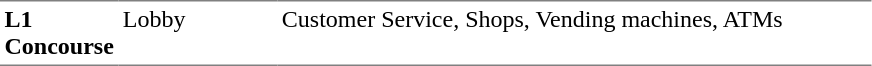<table table border=0 cellspacing=0 cellpadding=3>
<tr>
<td style="border-bottom:solid 1px gray; border-top:solid 1px gray;" valign=top width=50><strong>L1<br>Concourse</strong></td>
<td style="border-bottom:solid 1px gray; border-top:solid 1px gray;" valign=top width=100>Lobby</td>
<td style="border-bottom:solid 1px gray; border-top:solid 1px gray;" valign=top width=390>Customer Service, Shops, Vending machines, ATMs</td>
</tr>
</table>
